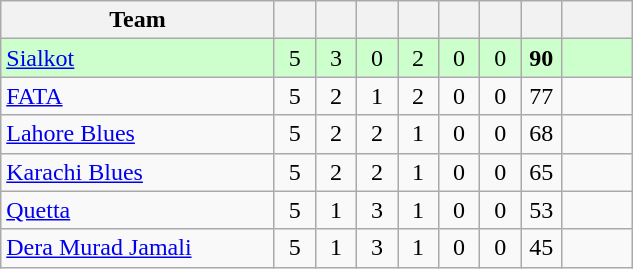<table class="wikitable" style="text-align:center;">
<tr>
<th width=175>Team</th>
<th width="20"></th>
<th width="20"></th>
<th width="20"></th>
<th width="20"></th>
<th width="20"></th>
<th width="20"></th>
<th width="20"></th>
<th width="40"></th>
</tr>
<tr style="background:#cfc;">
<td style="text-align:left;"><a href='#'>Sialkot</a></td>
<td>5</td>
<td>3</td>
<td>0</td>
<td>2</td>
<td>0</td>
<td>0</td>
<td><strong>90</strong></td>
<td></td>
</tr>
<tr>
<td style="text-align:left;"><a href='#'>FATA</a></td>
<td>5</td>
<td>2</td>
<td>1</td>
<td>2</td>
<td>0</td>
<td>0</td>
<td>77</td>
<td></td>
</tr>
<tr>
<td style="text-align:left;"><a href='#'>Lahore Blues</a></td>
<td>5</td>
<td>2</td>
<td>2</td>
<td>1</td>
<td>0</td>
<td>0</td>
<td>68</td>
<td></td>
</tr>
<tr>
<td style="text-align:left;"><a href='#'>Karachi Blues</a></td>
<td>5</td>
<td>2</td>
<td>2</td>
<td>1</td>
<td>0</td>
<td>0</td>
<td>65</td>
<td></td>
</tr>
<tr>
<td style="text-align:left;"><a href='#'>Quetta</a></td>
<td>5</td>
<td>1</td>
<td>3</td>
<td>1</td>
<td>0</td>
<td>0</td>
<td>53</td>
<td></td>
</tr>
<tr>
<td style="text-align:left;"><a href='#'>Dera Murad Jamali</a></td>
<td>5</td>
<td>1</td>
<td>3</td>
<td>1</td>
<td>0</td>
<td>0</td>
<td>45</td>
<td></td>
</tr>
</table>
